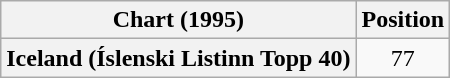<table class="wikitable plainrowheaders" style="text-align:center">
<tr>
<th>Chart (1995)</th>
<th>Position</th>
</tr>
<tr>
<th scope="row">Iceland (Íslenski Listinn Topp 40)</th>
<td>77</td>
</tr>
</table>
